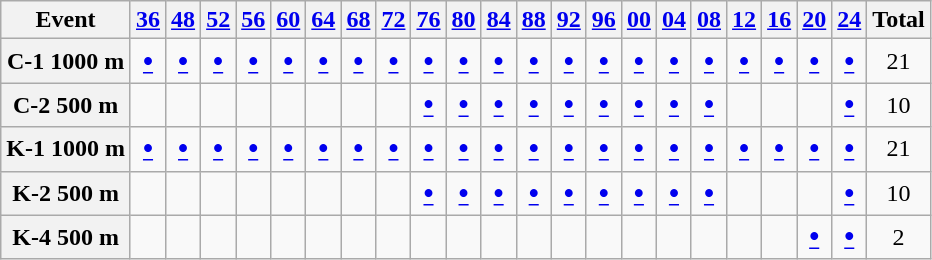<table class="wikitable plainrowheaders sticky-header" style="text-align:center;">
<tr>
<th scope="col">Event</th>
<th><a href='#'>36</a></th>
<th scope="col"><a href='#'>48</a></th>
<th scope="col"><a href='#'>52</a></th>
<th scope="col"><a href='#'>56</a></th>
<th scope="col"><a href='#'>60</a></th>
<th scope="col"><a href='#'>64</a></th>
<th scope="col"><a href='#'>68</a></th>
<th scope="col"><a href='#'>72</a></th>
<th scope="col"><a href='#'>76</a></th>
<th scope="col"><a href='#'>80</a></th>
<th scope="col"><a href='#'>84</a></th>
<th scope="col"><a href='#'>88</a></th>
<th scope="col"><a href='#'>92</a></th>
<th scope="col"><a href='#'>96</a></th>
<th scope="col"><a href='#'>00</a></th>
<th scope="col"><a href='#'>04</a></th>
<th scope="col"><a href='#'>08</a></th>
<th scope="col"><a href='#'>12</a></th>
<th scope="col"><a href='#'>16</a></th>
<th scope="col"><a href='#'>20</a></th>
<th scope="col"><a href='#'>24</a></th>
<th scope="col">Total</th>
</tr>
<tr>
<th scope="row">C-1 1000 m</th>
<td><big><strong><a href='#'>•</a></strong></big></td>
<td><big><strong><a href='#'>•</a></strong></big></td>
<td><big><strong><a href='#'>•</a></strong></big></td>
<td><big><strong><a href='#'>•</a></strong></big></td>
<td><big><strong><a href='#'>•</a></strong></big></td>
<td><big><strong><a href='#'>•</a></strong></big></td>
<td><big><strong><a href='#'>•</a></strong></big></td>
<td><big><strong><a href='#'>•</a></strong></big></td>
<td><big><strong><a href='#'>•</a></strong></big></td>
<td><big><strong><a href='#'>•</a></strong></big></td>
<td><big><strong><a href='#'>•</a></strong></big></td>
<td><big><strong><a href='#'>•</a></strong></big></td>
<td><big><strong><a href='#'>•</a></strong></big></td>
<td><big><strong><a href='#'>•</a></strong></big></td>
<td><big><strong><a href='#'>•</a></strong></big></td>
<td><big><strong><a href='#'>•</a></strong></big></td>
<td><big><strong><a href='#'>•</a></strong></big></td>
<td><big><strong><a href='#'>•</a></strong></big></td>
<td><big><strong><a href='#'>•</a></strong></big></td>
<td><big><strong><a href='#'>•</a></strong></big></td>
<td><big><strong><a href='#'>•</a></strong></big></td>
<td>21</td>
</tr>
<tr>
<th scope="row">C-2 500 m</th>
<td></td>
<td></td>
<td></td>
<td></td>
<td></td>
<td></td>
<td></td>
<td></td>
<td><big><strong><a href='#'>•</a></strong></big></td>
<td><big><strong><a href='#'>•</a></strong></big></td>
<td><big><strong><a href='#'>•</a></strong></big></td>
<td><big><strong><a href='#'>•</a></strong></big></td>
<td><big><strong><a href='#'>•</a></strong></big></td>
<td><big><strong><a href='#'>•</a></strong></big></td>
<td><big><strong><a href='#'>•</a></strong></big></td>
<td><big><strong><a href='#'>•</a></strong></big></td>
<td><big><strong><a href='#'>•</a></strong></big></td>
<td></td>
<td></td>
<td></td>
<td><big><strong><a href='#'>•</a></strong></big></td>
<td>10</td>
</tr>
<tr>
<th scope="row">K-1 1000 m</th>
<td><big><strong><a href='#'>•</a></strong></big></td>
<td><big><strong><a href='#'>•</a></strong></big></td>
<td><big><strong><a href='#'>•</a></strong></big></td>
<td><big><strong><a href='#'>•</a></strong></big></td>
<td><big><strong><a href='#'>•</a></strong></big></td>
<td><big><strong><a href='#'>•</a></strong></big></td>
<td><big><strong><a href='#'>•</a></strong></big></td>
<td><big><strong><a href='#'>•</a></strong></big></td>
<td><big><strong><a href='#'>•</a></strong></big></td>
<td><big><strong><a href='#'>•</a></strong></big></td>
<td><big><strong><a href='#'>•</a></strong></big></td>
<td><big><strong><a href='#'>•</a></strong></big></td>
<td><big><strong><a href='#'>•</a></strong></big></td>
<td><big><strong><a href='#'>•</a></strong></big></td>
<td><big><strong><a href='#'>•</a></strong></big></td>
<td><big><strong><a href='#'>•</a></strong></big></td>
<td><big><strong><a href='#'>•</a></strong></big></td>
<td><big><strong><a href='#'>•</a></strong></big></td>
<td><big><strong><a href='#'>•</a></strong></big></td>
<td><big><strong><a href='#'>•</a></strong></big></td>
<td><big><strong><a href='#'>•</a></strong></big></td>
<td>21</td>
</tr>
<tr>
<th scope="row">K-2 500 m</th>
<td></td>
<td></td>
<td></td>
<td></td>
<td></td>
<td></td>
<td></td>
<td></td>
<td><big><strong><a href='#'>•</a></strong></big></td>
<td><big><strong><a href='#'>•</a></strong></big></td>
<td><big><strong><a href='#'>•</a></strong></big></td>
<td><big><strong><a href='#'>•</a></strong></big></td>
<td><big><strong><a href='#'>•</a></strong></big></td>
<td><big><strong><a href='#'>•</a></strong></big></td>
<td><big><strong><a href='#'>•</a></strong></big></td>
<td><big><strong><a href='#'>•</a></strong></big></td>
<td><big><strong><a href='#'>•</a></strong></big></td>
<td></td>
<td></td>
<td></td>
<td><big><strong><a href='#'>•</a></strong></big></td>
<td>10</td>
</tr>
<tr>
<th scope="row">K-4 500 m</th>
<td></td>
<td></td>
<td></td>
<td></td>
<td></td>
<td></td>
<td></td>
<td></td>
<td></td>
<td></td>
<td></td>
<td></td>
<td></td>
<td></td>
<td></td>
<td></td>
<td></td>
<td></td>
<td></td>
<td><big><strong><a href='#'>•</a></strong></big></td>
<td><big><strong><a href='#'>•</a></strong></big></td>
<td>2</td>
</tr>
</table>
